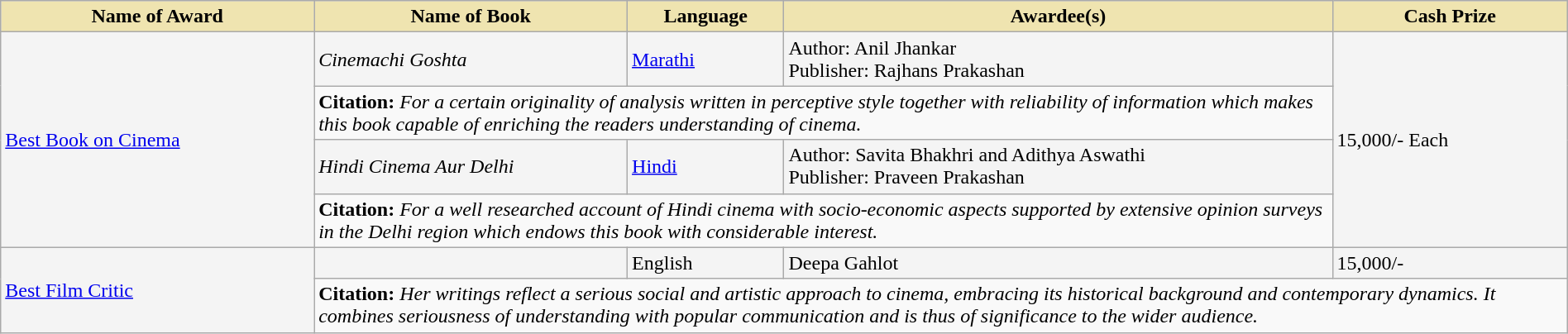<table class="wikitable" style="width:100%;">
<tr style="background-color:#F4F4F4">
<th style="background-color:#EFE4B0;width:20%;">Name of Award</th>
<th style="background-color:#EFE4B0;width:20%;">Name of Book</th>
<th style="background-color:#EFE4B0;width:10%;">Language</th>
<th style="background-color:#EFE4B0;width:35%;">Awardee(s)</th>
<th style="background-color:#EFE4B0;width:15%;">Cash Prize</th>
</tr>
<tr style="background-color:#F4F4F4">
<td rowspan="4"><a href='#'>Best Book on Cinema</a></td>
<td><em>Cinemachi Goshta</em></td>
<td><a href='#'>Marathi</a></td>
<td>Author: Anil Jhankar<br>Publisher: Rajhans Prakashan</td>
<td rowspan="4"> 15,000/- Each</td>
</tr>
<tr style="background-color:#F9F9F9">
<td colspan="3"><strong>Citation:</strong> <em>For a certain originality of analysis written in perceptive style together with reliability of information which makes this book capable of enriching the readers understanding of cinema.</em></td>
</tr>
<tr style="background-color:#F4F4F4">
<td><em>Hindi Cinema Aur Delhi</em></td>
<td><a href='#'>Hindi</a></td>
<td>Author: Savita Bhakhri and Adithya Aswathi<br>Publisher: Praveen Prakashan</td>
</tr>
<tr style="background-color:#F9F9F9">
<td colspan="3"><strong>Citation:</strong> <em>For a well researched account of Hindi cinema with socio-economic aspects supported by extensive opinion surveys in the Delhi region which endows this book with considerable interest.</em></td>
</tr>
<tr style="background-color:#F4F4F4">
<td rowspan="2"><a href='#'>Best Film Critic</a></td>
<td></td>
<td>English</td>
<td>Deepa Gahlot</td>
<td> 15,000/-</td>
</tr>
<tr style="background-color:#F9F9F9">
<td colspan="4"><strong>Citation:</strong> <em>Her writings reflect a serious social and artistic approach to cinema, embracing its historical background and contemporary dynamics. It combines seriousness of understanding with popular communication and is thus of significance to the wider audience.</em></td>
</tr>
</table>
